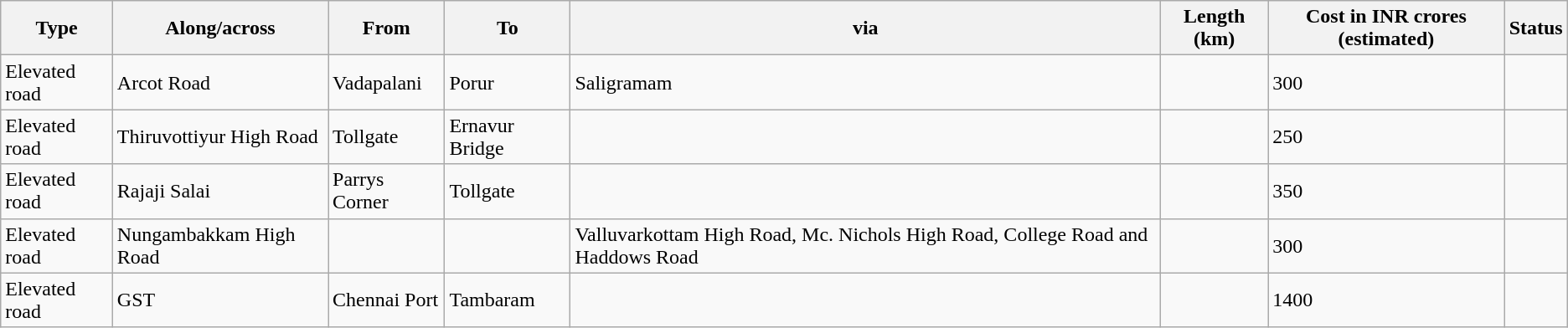<table class="wikitable">
<tr>
<th>Type</th>
<th>Along/across</th>
<th>From</th>
<th>To</th>
<th>via</th>
<th>Length (km)</th>
<th>Cost in INR crores (estimated)</th>
<th>Status</th>
</tr>
<tr>
<td>Elevated road</td>
<td>Arcot Road</td>
<td>Vadapalani</td>
<td>Porur</td>
<td>Saligramam</td>
<td></td>
<td>300</td>
<td></td>
</tr>
<tr>
<td>Elevated road</td>
<td>Thiruvottiyur High Road</td>
<td>Tollgate</td>
<td>Ernavur Bridge</td>
<td></td>
<td></td>
<td>250</td>
<td></td>
</tr>
<tr>
<td>Elevated road</td>
<td>Rajaji Salai</td>
<td>Parrys Corner</td>
<td>Tollgate</td>
<td></td>
<td></td>
<td>350</td>
<td></td>
</tr>
<tr>
<td>Elevated road</td>
<td>Nungambakkam High Road</td>
<td></td>
<td></td>
<td>Valluvarkottam High Road, Mc. Nichols High Road, College Road and Haddows Road</td>
<td></td>
<td>300</td>
<td></td>
</tr>
<tr>
<td>Elevated road</td>
<td>GST</td>
<td>Chennai Port</td>
<td>Tambaram</td>
<td></td>
<td></td>
<td>1400</td>
<td></td>
</tr>
</table>
